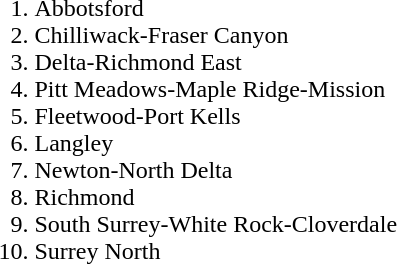<table>
<tr>
<td></td>
<td><br><ol><li>Abbotsford</li><li>Chilliwack-Fraser Canyon</li><li>Delta-Richmond East</li><li>Pitt Meadows-Maple Ridge-Mission</li><li>Fleetwood-Port Kells</li><li>Langley</li><li>Newton-North Delta</li><li>Richmond</li><li>South Surrey-White Rock-Cloverdale</li><li>Surrey North</li></ol></td>
</tr>
</table>
